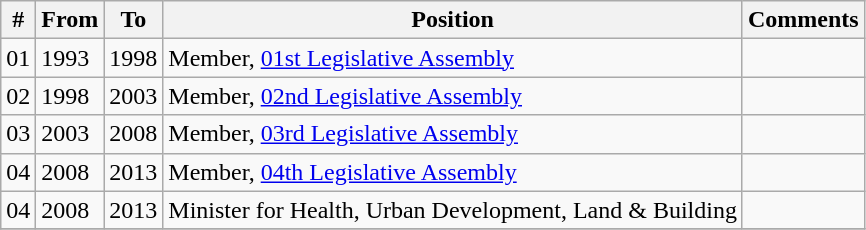<table class="wikitable sortable">
<tr>
<th>#</th>
<th>From</th>
<th>To</th>
<th>Position</th>
<th>Comments</th>
</tr>
<tr>
<td>01</td>
<td>1993</td>
<td>1998</td>
<td>Member, <a href='#'>01st Legislative Assembly</a></td>
<td></td>
</tr>
<tr>
<td>02</td>
<td>1998</td>
<td>2003</td>
<td>Member, <a href='#'>02nd Legislative Assembly</a></td>
<td></td>
</tr>
<tr>
<td>03</td>
<td>2003</td>
<td>2008</td>
<td>Member, <a href='#'>03rd Legislative Assembly</a></td>
<td></td>
</tr>
<tr>
<td>04</td>
<td>2008</td>
<td>2013</td>
<td>Member, <a href='#'>04th Legislative Assembly</a></td>
<td></td>
</tr>
<tr>
<td>04</td>
<td>2008</td>
<td>2013</td>
<td>Minister for Health, Urban Development, Land & Building</td>
<td></td>
</tr>
<tr>
</tr>
</table>
